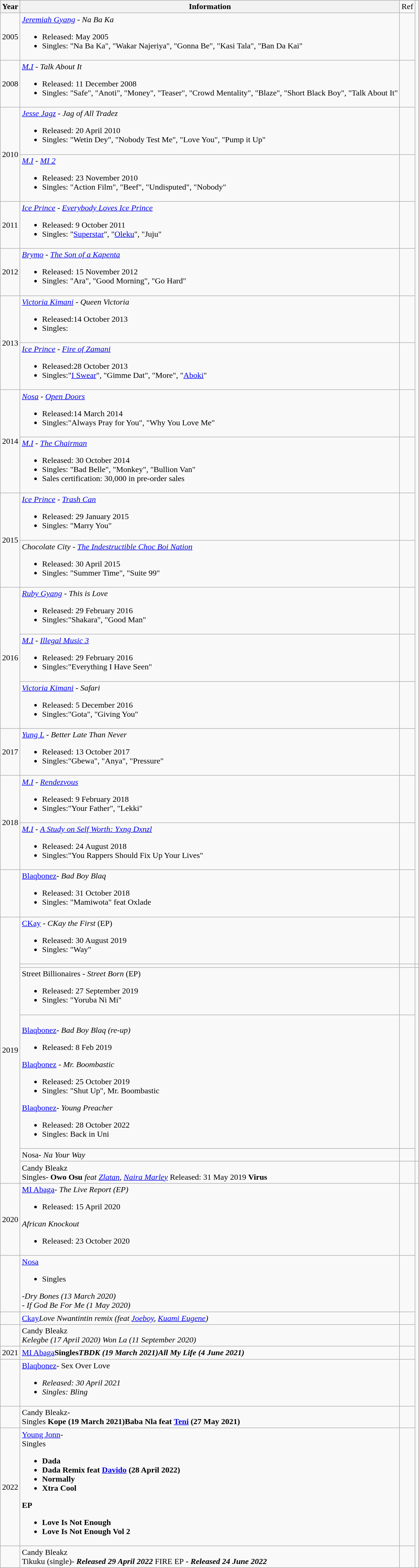<table class="wikitable">
<tr>
<th style="text-align:center;">Year</th>
<th style="text-align:center;">Information</th>
<td>Ref</td>
</tr>
<tr>
<td>2005</td>
<td align="left"><em><a href='#'>Jeremiah Gyang</a> - Na Ba Ka</em><br><ul><li>Released: May 2005</li><li>Singles: "Na Ba Ka", "Wakar Najeriya", "Gonna Be", "Kasi Tala", "Ban Da Kai"</li></ul></td>
<td></td>
</tr>
<tr>
<td>2008</td>
<td align="left"><em><a href='#'>M.I</a> - Talk About It</em><br><ul><li>Released: 11 December 2008</li><li>Singles: "Safe", "Anoti", "Money", "Teaser", "Crowd Mentality", "Blaze", "Short Black Boy", "Talk About It"</li></ul></td>
<td></td>
</tr>
<tr>
<td rowspan="2">2010</td>
<td align="left"><em><a href='#'>Jesse Jagz</a> - Jag of All Tradez</em><br><ul><li>Released: 20 April 2010</li><li>Singles: "Wetin Dey", "Nobody Test Me", "Love You", "Pump it Up"</li></ul></td>
<td></td>
</tr>
<tr>
<td align="left"><em><a href='#'>M.I</a> - <a href='#'>MI 2</a></em><br><ul><li>Released: 23 November 2010</li><li>Singles: "Action Film", "Beef", "Undisputed", "Nobody"</li></ul></td>
<td></td>
</tr>
<tr>
<td>2011</td>
<td align="left"><em><a href='#'>Ice Prince</a> - <a href='#'>Everybody Loves Ice Prince</a></em><br><ul><li>Released: 9 October 2011</li><li>Singles: "<a href='#'>Superstar</a>", "<a href='#'>Oleku</a>", "Juju"</li></ul></td>
<td></td>
</tr>
<tr>
<td>2012</td>
<td align="left"><em><a href='#'>Brymo</a> - <a href='#'>The Son of a Kapenta</a></em><br><ul><li>Released: 15 November 2012</li><li>Singles: "Ara", "Good Morning", "Go Hard"</li></ul></td>
<td></td>
</tr>
<tr>
<td rowspan="2">2013</td>
<td align="left"><em><a href='#'>Victoria Kimani</a> - Queen Victoria</em><br><ul><li>Released:14 October 2013</li><li>Singles:</li></ul></td>
<td></td>
</tr>
<tr>
<td align="left"><em><a href='#'>Ice Prince</a> - <a href='#'>Fire of Zamani</a></em><br><ul><li>Released:28 October 2013</li><li>Singles:"<a href='#'>I Swear</a>", "Gimme Dat", "More", "<a href='#'>Aboki</a>"</li></ul></td>
<td></td>
</tr>
<tr>
<td rowspan="2">2014</td>
<td align="left"><em><a href='#'>Nosa</a> - <a href='#'>Open Doors</a></em><br><ul><li>Released:14 March 2014</li><li>Singles:"Always Pray for You", "Why You Love Me"</li></ul></td>
<td></td>
</tr>
<tr>
<td align="left"><em><a href='#'>M.I</a> - <a href='#'>The Chairman</a></em><br><ul><li>Released: 30 October 2014</li><li>Singles: "Bad Belle", "Monkey", "Bullion Van"</li><li>Sales certification: 30,000 in pre-order sales</li></ul></td>
<td></td>
</tr>
<tr>
<td rowspan="2">2015</td>
<td align="left"><em><a href='#'>Ice Prince</a> - <a href='#'>Trash Can</a></em><br><ul><li>Released: 29 January 2015</li><li>Singles: "Marry You"</li></ul></td>
<td></td>
</tr>
<tr>
<td align="left"><em>Chocolate City - <a href='#'>The Indestructible Choc Boi Nation</a></em><br><ul><li>Released: 30 April 2015</li><li>Singles: "Summer Time", "Suite 99"</li></ul></td>
<td></td>
</tr>
<tr>
<td rowspan="3">2016</td>
<td align="left"><em><a href='#'>Ruby Gyang</a> - This is Love</em><br><ul><li>Released: 29 February 2016</li><li>Singles:"Shakara", "Good Man"</li></ul></td>
<td></td>
</tr>
<tr>
<td align="left"><em><a href='#'>M.I</a> - <a href='#'>Illegal Music 3</a></em><br><ul><li>Released: 29 February 2016</li><li>Singles:"Everything I Have Seen"</li></ul></td>
<td></td>
</tr>
<tr>
<td align="left"><em><a href='#'>Victoria Kimani</a> - Safari</em><br><ul><li>Released: 5 December 2016</li><li>Singles:"Gota", "Giving You"</li></ul></td>
<td></td>
</tr>
<tr>
<td>2017</td>
<td align="left"><em><a href='#'>Yung L</a> - Better Late Than Never</em><br><ul><li>Released: 13 October 2017</li><li>Singles:"Gbewa", "Anya", "Pressure"</li></ul></td>
<td></td>
</tr>
<tr>
<td rowspan="2">2018</td>
<td align="left"><em><a href='#'>M.I</a> - <a href='#'>Rendezvous</a></em><br><ul><li>Released: 9 February 2018</li><li>Singles:"Your Father", "Lekki"</li></ul></td>
<td></td>
</tr>
<tr>
<td align="left"><em><a href='#'>M.I</a> - <a href='#'>A Study on Self Worth: Yxng Dxnzl</a></em><br><ul><li>Released: 24 August 2018</li><li>Singles:"You Rappers Should Fix Up Your Lives"</li></ul></td>
<td></td>
</tr>
<tr>
<td></td>
<td><a href='#'>Blaqbonez</a>- <em>Bad Boy Blaq</em><br><ul><li>Released: 31 October 2018</li><li>Singles: "Mamiwota" feat Oxlade</li></ul></td>
<td></td>
</tr>
<tr>
<td rowspan=6">2019</td>
<td align="left"><a href='#'>CKay</a> - <em>CKay the First</em> (EP)<br><ul><li>Released: 30 August 2019</li><li>Singles: "Way"</li></ul></td>
<td></td>
</tr>
<tr>
<td></td>
<td></td>
<td></td>
</tr>
<tr>
<td align="left">Street Billionaires - <em>Street Born</em> (EP)<br><ul><li>Released: 27 September 2019</li><li>Singles: "Yoruba Ni Mi"</li></ul></td>
<td></td>
</tr>
<tr>
<td align="left"><br><a href='#'>Blaqbonez</a>- <em>Bad Boy Blaq (re-up)</em><ul><li>Released: 8 Feb 2019</li></ul><a href='#'>Blaqbonez</a> - <em>Mr. Boombastic</em><ul><li>Released: 25 October 2019</li><li>Singles: "Shut Up", Mr. Boombastic</li></ul><a href='#'>Blaqbonez</a>- <em>Young Preacher</em><ul><li>Released: 28 October 2022</li><li>Singles: Back in Uni</li></ul></td>
<td></td>
</tr>
<tr>
<td>Nosa- <em>Na Your Way</em></td>
<td></td>
</tr>
<tr>
<td>Candy Bleakz<br>Singles- <strong>Owo Osu</strong> <em>feat <a href='#'>Zlatan</a>, <a href='#'>Naira Marley</a></em>
Released: 31 May 2019
<strong>Virus</strong></td>
<td></td>
<td></td>
</tr>
<tr>
<td>2020</td>
<td><a href='#'>MI Abaga</a>- <em>The Live Report (EP)</em><br><ul><li>Released: 15 April 2020</li></ul><em>African Knockout</em><ul><li>Released: 23 October 2020</li></ul></td>
<td></td>
</tr>
<tr>
<td></td>
<td><a href='#'>Nosa</a><br><ul><li>Singles</li></ul><em>-Dry Bones (13 March 2020)</em><br><em>- If God Be For Me (1 May 2020)</em></td>
<td></td>
</tr>
<tr>
<td></td>
<td><a href='#'>Ckay</a><em>Love Nwantintin remix (feat <a href='#'>Joeboy</a>, <a href='#'>Kuami Eugene</a>)</em></td>
<td></td>
</tr>
<tr>
<td></td>
<td>Candy Bleakz<br><em>Kelegbe (17 April 2020)</em>
<em>Won La (11 September 2020)</em></td>
<td></td>
</tr>
<tr>
<td>2021</td>
<td><a href='#'>MI Abaga</a><strong>Singles<strong><em>TBDK (19 March 2021)All My Life (4 June 2021)<em></td>
<td></td>
</tr>
<tr>
<td></td>
<td><a href='#'>Blaqbonez</a>- </em>Sex Over Love<em><br><ul><li>Released: 30 April 2021</li><li>Singles: Bling</li></ul></td>
<td></td>
</tr>
<tr>
<td></td>
<td>Candy Bleakz-<br></strong>Singles<strong>
</em>Kope (19 March 2021)Baba Nla feat <a href='#'>Teni</a> (27 May 2021)<em></td>
<td></td>
</tr>
<tr>
<td>2022</td>
<td><a href='#'>Young Jonn</a>-<br></strong>Singles<strong><ul><li>Dada</li><li>Dada Remix feat <a href='#'>Davido</a> (28 April 2022)</li><li>Normally</li><li>Xtra Cool</li></ul>EP<ul><li>Love Is Not Enough</li><li>Love Is Not Enough Vol 2</li></ul></td>
<td></td>
</tr>
<tr>
<td></td>
<td>Candy Bleakz<br></em></strong>Tikuku (single)-<strong><em> Released 29 April 2022
</em></strong>FIRE EP<strong><em> - Released 24 June 2022</td>
<td></td>
</tr>
</table>
